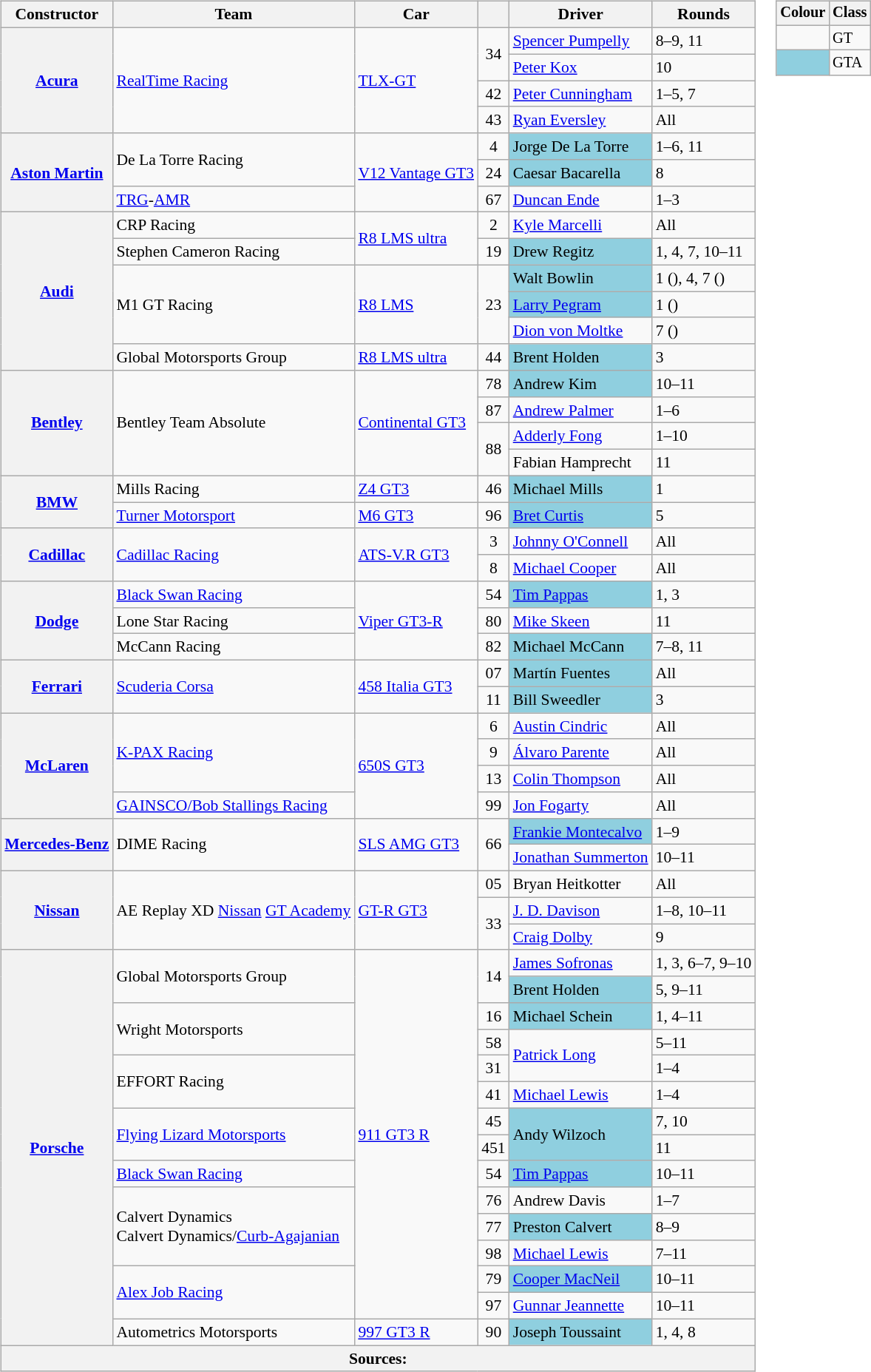<table>
<tr>
<td><br><table class="wikitable" style="font-size: 90%; max-width: 950px">
<tr>
<th>Constructor</th>
<th>Team</th>
<th>Car</th>
<th></th>
<th>Driver</th>
<th>Rounds</th>
</tr>
<tr>
<th rowspan=4><a href='#'>Acura</a></th>
<td rowspan=4> <a href='#'>RealTime Racing</a></td>
<td rowspan=4><a href='#'>TLX-GT</a></td>
<td rowspan=2 align=center>34</td>
<td> <a href='#'>Spencer Pumpelly</a></td>
<td>8–9, 11</td>
</tr>
<tr>
<td> <a href='#'>Peter Kox</a></td>
<td>10</td>
</tr>
<tr>
<td align=center>42</td>
<td> <a href='#'>Peter Cunningham</a></td>
<td>1–5, 7</td>
</tr>
<tr>
<td align=center>43</td>
<td> <a href='#'>Ryan Eversley</a></td>
<td>All</td>
</tr>
<tr>
<th rowspan=3><a href='#'>Aston Martin</a></th>
<td rowspan=2> De La Torre Racing</td>
<td rowspan=3><a href='#'>V12 Vantage GT3</a></td>
<td align=center>4</td>
<td style="background:#8FCFDF;"> Jorge De La Torre</td>
<td>1–6, 11</td>
</tr>
<tr>
<td align=center>24</td>
<td style="background:#8FCFDF;"> Caesar Bacarella</td>
<td>8</td>
</tr>
<tr>
<td> <a href='#'>TRG</a>-<a href='#'>AMR</a></td>
<td align=center>67</td>
<td> <a href='#'>Duncan Ende</a></td>
<td>1–3</td>
</tr>
<tr>
<th rowspan=6><a href='#'>Audi</a></th>
<td> CRP Racing</td>
<td rowspan=2><a href='#'>R8 LMS ultra</a></td>
<td align=center>2</td>
<td> <a href='#'>Kyle Marcelli</a></td>
<td>All</td>
</tr>
<tr>
<td> Stephen Cameron Racing</td>
<td align=center>19</td>
<td style="background:#8FCFDF;"> Drew Regitz</td>
<td>1, 4, 7, 10–11</td>
</tr>
<tr>
<td rowspan=3> M1 GT Racing</td>
<td rowspan=3><a href='#'>R8 LMS</a></td>
<td rowspan=3 align=center>23</td>
<td style="background:#8FCFDF;"> Walt Bowlin</td>
<td>1 (), 4, 7 ()</td>
</tr>
<tr>
<td style="background:#8FCFDF;"> <a href='#'>Larry Pegram</a></td>
<td>1 ()</td>
</tr>
<tr>
<td> <a href='#'>Dion von Moltke</a></td>
<td>7 ()</td>
</tr>
<tr>
<td> Global Motorsports Group</td>
<td><a href='#'>R8 LMS ultra</a></td>
<td align=center>44</td>
<td style="background:#8FCFDF;"> Brent Holden</td>
<td>3</td>
</tr>
<tr>
<th rowspan=4><a href='#'>Bentley</a></th>
<td rowspan=4> Bentley Team Absolute</td>
<td rowspan=4><a href='#'>Continental GT3</a></td>
<td align=center>78</td>
<td style="background:#8FCFDF;"> Andrew Kim</td>
<td>10–11</td>
</tr>
<tr>
<td align=center>87</td>
<td> <a href='#'>Andrew Palmer</a></td>
<td>1–6</td>
</tr>
<tr>
<td rowspan=2 align=center>88</td>
<td> <a href='#'>Adderly Fong</a></td>
<td>1–10</td>
</tr>
<tr>
<td> Fabian Hamprecht</td>
<td>11</td>
</tr>
<tr>
<th rowspan=2><a href='#'>BMW</a></th>
<td> Mills Racing</td>
<td><a href='#'>Z4 GT3</a></td>
<td align=center>46</td>
<td style="background:#8FCFDF;"> Michael Mills</td>
<td>1</td>
</tr>
<tr>
<td> <a href='#'>Turner Motorsport</a></td>
<td><a href='#'>M6 GT3</a></td>
<td align=center>96</td>
<td style="background:#8FCFDF;"> <a href='#'>Bret Curtis</a></td>
<td>5</td>
</tr>
<tr>
<th rowspan=2><a href='#'>Cadillac</a></th>
<td rowspan=2> <a href='#'>Cadillac Racing</a></td>
<td rowspan=2><a href='#'>ATS-V.R GT3</a></td>
<td align=center>3</td>
<td> <a href='#'>Johnny O'Connell</a></td>
<td>All</td>
</tr>
<tr>
<td align=center>8</td>
<td> <a href='#'>Michael Cooper</a></td>
<td>All</td>
</tr>
<tr>
<th rowspan=3><a href='#'>Dodge</a></th>
<td> <a href='#'>Black Swan Racing</a></td>
<td rowspan=3><a href='#'>Viper GT3-R</a></td>
<td align=center>54</td>
<td style="background:#8FCFDF;"> <a href='#'>Tim Pappas</a></td>
<td>1, 3</td>
</tr>
<tr>
<td> Lone Star Racing</td>
<td align=center>80</td>
<td> <a href='#'>Mike Skeen</a></td>
<td>11</td>
</tr>
<tr>
<td> McCann Racing</td>
<td align=center>82</td>
<td style="background:#8FCFDF;"> Michael McCann</td>
<td>7–8, 11</td>
</tr>
<tr>
<th rowspan=2><a href='#'>Ferrari</a></th>
<td rowspan=2> <a href='#'>Scuderia Corsa</a></td>
<td rowspan=2><a href='#'>458 Italia GT3</a></td>
<td align=center>07</td>
<td style="background:#8FCFDF;"> Martín Fuentes</td>
<td>All</td>
</tr>
<tr>
<td align=center>11</td>
<td style="background:#8FCFDF;"> Bill Sweedler</td>
<td>3</td>
</tr>
<tr>
<th rowspan=4><a href='#'>McLaren</a></th>
<td rowspan=3> <a href='#'>K-PAX Racing</a></td>
<td rowspan=4><a href='#'>650S GT3</a></td>
<td align=center>6</td>
<td> <a href='#'>Austin Cindric</a></td>
<td>All</td>
</tr>
<tr>
<td align=center>9</td>
<td> <a href='#'>Álvaro Parente</a></td>
<td>All</td>
</tr>
<tr>
<td align=center>13</td>
<td> <a href='#'>Colin Thompson</a></td>
<td>All</td>
</tr>
<tr>
<td> <a href='#'>GAINSCO/Bob Stallings Racing</a></td>
<td align=center>99</td>
<td> <a href='#'>Jon Fogarty</a></td>
<td>All</td>
</tr>
<tr>
<th rowspan=2><a href='#'>Mercedes-Benz</a></th>
<td rowspan=2> DIME Racing</td>
<td rowspan=2><a href='#'>SLS AMG GT3</a></td>
<td rowspan=2 align=center>66</td>
<td style="background:#8FCFDF;"> <a href='#'>Frankie Montecalvo</a></td>
<td>1–9</td>
</tr>
<tr>
<td> <a href='#'>Jonathan Summerton</a></td>
<td>10–11</td>
</tr>
<tr>
<th rowspan=3><a href='#'>Nissan</a></th>
<td rowspan=3> AE Replay XD <a href='#'>Nissan</a> <a href='#'>GT Academy</a></td>
<td rowspan=3><a href='#'>GT-R GT3</a></td>
<td align=center>05</td>
<td> Bryan Heitkotter</td>
<td>All</td>
</tr>
<tr>
<td rowspan=2 align=center>33</td>
<td> <a href='#'>J. D. Davison</a></td>
<td>1–8, 10–11</td>
</tr>
<tr>
<td> <a href='#'>Craig Dolby</a></td>
<td>9</td>
</tr>
<tr>
<th rowspan=15><a href='#'>Porsche</a></th>
<td rowspan=2> Global Motorsports Group</td>
<td rowspan=14><a href='#'>911 GT3 R</a></td>
<td rowspan=2 align=center>14</td>
<td> <a href='#'>James Sofronas</a></td>
<td>1, 3, 6–7, 9–10</td>
</tr>
<tr>
<td style="background:#8FCFDF;"> Brent Holden</td>
<td>5, 9–11</td>
</tr>
<tr>
<td rowspan=2> Wright Motorsports</td>
<td align=center>16</td>
<td style="background:#8FCFDF;"> Michael Schein</td>
<td>1, 4–11</td>
</tr>
<tr>
<td align=center>58</td>
<td rowspan=2> <a href='#'>Patrick Long</a></td>
<td>5–11</td>
</tr>
<tr>
<td rowspan=2> EFFORT Racing</td>
<td align=center>31</td>
<td>1–4</td>
</tr>
<tr>
<td align=center>41</td>
<td> <a href='#'>Michael Lewis</a></td>
<td>1–4</td>
</tr>
<tr>
<td rowspan=2> <a href='#'>Flying Lizard Motorsports</a></td>
<td align=center>45</td>
<td rowspan=2 style="background:#8FCFDF;"> Andy Wilzoch</td>
<td>7, 10</td>
</tr>
<tr>
<td align=center>451</td>
<td>11</td>
</tr>
<tr>
<td> <a href='#'>Black Swan Racing</a></td>
<td align=center>54</td>
<td style="background:#8FCFDF;"> <a href='#'>Tim Pappas</a></td>
<td>10–11</td>
</tr>
<tr>
<td rowspan=3> Calvert Dynamics<br> Calvert Dynamics/<a href='#'>Curb-Agajanian</a></td>
<td align=center>76</td>
<td> Andrew Davis</td>
<td>1–7</td>
</tr>
<tr>
<td align=center>77</td>
<td style="background:#8FCFDF;"> Preston Calvert</td>
<td>8–9</td>
</tr>
<tr>
<td align=center>98</td>
<td> <a href='#'>Michael Lewis</a></td>
<td>7–11</td>
</tr>
<tr>
<td rowspan=2><a href='#'>Alex Job Racing</a></td>
<td align=center>79</td>
<td style="background:#8FCFDF;"> <a href='#'>Cooper MacNeil</a></td>
<td>10–11</td>
</tr>
<tr>
<td align=center>97</td>
<td> <a href='#'>Gunnar Jeannette</a></td>
<td>10–11</td>
</tr>
<tr>
<td> Autometrics Motorsports</td>
<td><a href='#'>997 GT3 R</a></td>
<td align=center>90</td>
<td style="background:#8FCFDF;"> Joseph Toussaint</td>
<td>1, 4, 8</td>
</tr>
<tr>
<th colspan=6>Sources:</th>
</tr>
</table>
</td>
<td valign="top"><br><table class="wikitable" style="font-size: 85%;">
<tr>
<th>Colour</th>
<th>Class</th>
</tr>
<tr>
<td></td>
<td>GT</td>
</tr>
<tr>
<td align=center style="background:#8FCFDF;"></td>
<td>GTA</td>
</tr>
</table>
</td>
</tr>
</table>
